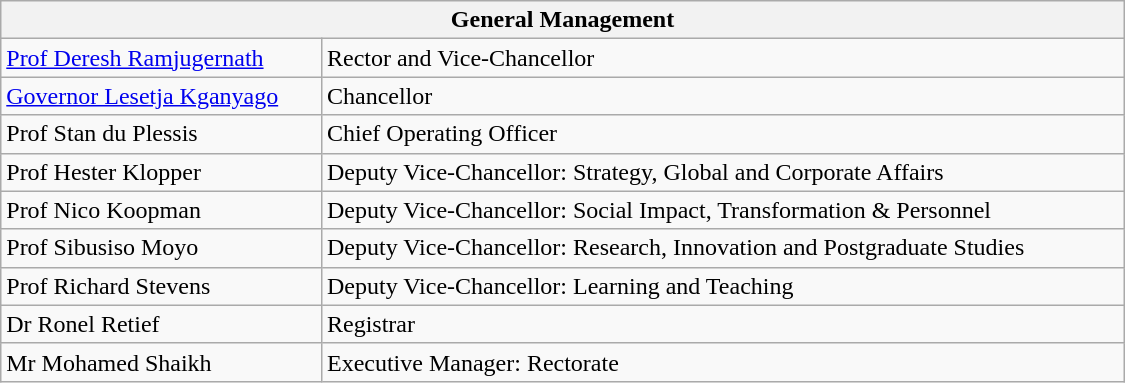<table class="wikitable sortable" width="750px" style="border:" 1px>
<tr>
<th colspan="2">General Management</th>
</tr>
<tr>
<td><a href='#'>Prof Deresh Ramjugernath</a></td>
<td>Rector and Vice-Chancellor</td>
</tr>
<tr>
<td><a href='#'>Governor Lesetja Kganyago</a></td>
<td>Chancellor</td>
</tr>
<tr>
<td>Prof Stan du Plessis</td>
<td>Chief Operating Officer</td>
</tr>
<tr>
<td>Prof Hester Klopper</td>
<td>Deputy Vice-Chancellor: Strategy, Global and Corporate Affairs</td>
</tr>
<tr>
<td>Prof Nico Koopman</td>
<td>Deputy Vice-Chancellor: Social Impact, Transformation & Personnel</td>
</tr>
<tr>
<td>Prof Sibusiso Moyo</td>
<td>Deputy Vice-Chancellor: Research, Innovation and Postgraduate Studies</td>
</tr>
<tr>
<td>Prof Richard Stevens</td>
<td>Deputy Vice-Chancellor: Learning and Teaching</td>
</tr>
<tr>
<td>Dr Ronel Retief</td>
<td>Registrar</td>
</tr>
<tr>
<td>Mr Mohamed Shaikh</td>
<td>Executive Manager: Rectorate</td>
</tr>
</table>
